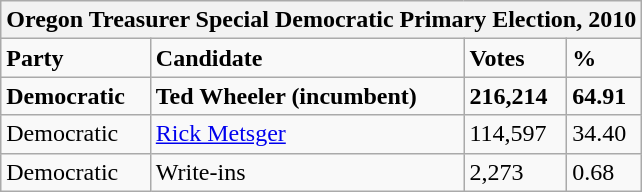<table class="wikitable">
<tr>
<th colspan="4">Oregon Treasurer Special Democratic Primary Election, 2010</th>
</tr>
<tr>
<td><strong>Party</strong></td>
<td><strong>Candidate</strong></td>
<td><strong>Votes</strong></td>
<td><strong>%</strong></td>
</tr>
<tr>
<td><strong>Democratic</strong></td>
<td><strong>Ted Wheeler (incumbent)</strong></td>
<td><strong>216,214</strong></td>
<td><strong>64.91</strong></td>
</tr>
<tr>
<td>Democratic</td>
<td><a href='#'>Rick Metsger</a></td>
<td>114,597</td>
<td>34.40</td>
</tr>
<tr>
<td>Democratic</td>
<td>Write-ins</td>
<td>2,273</td>
<td>0.68</td>
</tr>
</table>
